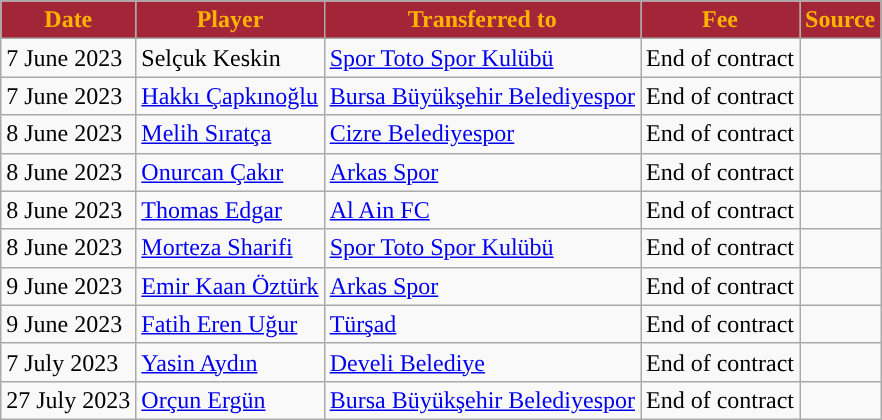<table class="wikitable plainrowheaders sortable">
<tr>
<th style="background:#A32638; color:#FFB300; ">Date</th>
<th style="background:#A32638; color:#FFB300; ">Player</th>
<th style="background:#A32638; color:#FFB300; ">Transferred to</th>
<th style="background:#A32638; color:#FFB300; ">Fee</th>
<th style="background:#A32638; color:#FFB300; ">Source</th>
</tr>
<tr>
<td>7 June 2023</td>
<td align=left> Selçuk Keskin</td>
<td align=left> <a href='#'>Spor Toto Spor Kulübü</a></td>
<td>End of contract</td>
<td></td>
</tr>
<tr>
<td>7 June 2023</td>
<td align=left> <a href='#'>Hakkı Çapkınoğlu</a></td>
<td align=left> <a href='#'>Bursa Büyükşehir Belediyespor</a></td>
<td>End of contract</td>
<td></td>
</tr>
<tr>
<td>8 June 2023</td>
<td align=left> <a href='#'>Melih Sıratça</a></td>
<td align=left> <a href='#'>Cizre Belediyespor</a></td>
<td>End of contract</td>
<td></td>
</tr>
<tr>
<td>8 June 2023</td>
<td align=left> <a href='#'>Onurcan Çakır</a></td>
<td align=left> <a href='#'>Arkas Spor</a></td>
<td>End of contract</td>
<td></td>
</tr>
<tr>
<td>8 June 2023</td>
<td align=left> <a href='#'>Thomas Edgar</a></td>
<td align=left> <a href='#'>Al Ain FC</a></td>
<td>End of contract</td>
<td></td>
</tr>
<tr>
<td>8 June 2023</td>
<td align=left> <a href='#'>Morteza Sharifi</a></td>
<td align=left> <a href='#'>Spor Toto Spor Kulübü</a></td>
<td>End of contract</td>
<td></td>
</tr>
<tr>
<td>9 June 2023</td>
<td align=left> <a href='#'>Emir Kaan Öztürk</a></td>
<td align=left> <a href='#'>Arkas Spor</a></td>
<td>End of contract</td>
<td></td>
</tr>
<tr>
<td>9 June 2023</td>
<td align=left> <a href='#'>Fatih Eren Uğur</a></td>
<td align=left> <a href='#'>Türşad</a></td>
<td>End of contract</td>
<td></td>
</tr>
<tr>
<td>7 July 2023</td>
<td align=left> <a href='#'>Yasin Aydın</a></td>
<td align=left> <a href='#'>Develi Belediye</a></td>
<td>End of contract</td>
<td></td>
</tr>
<tr>
<td>27 July 2023</td>
<td align=left> <a href='#'>Orçun Ergün</a></td>
<td align=left> <a href='#'>Bursa Büyükşehir Belediyespor</a></td>
<td>End of contract</td>
<td></td>
</tr>
</table>
